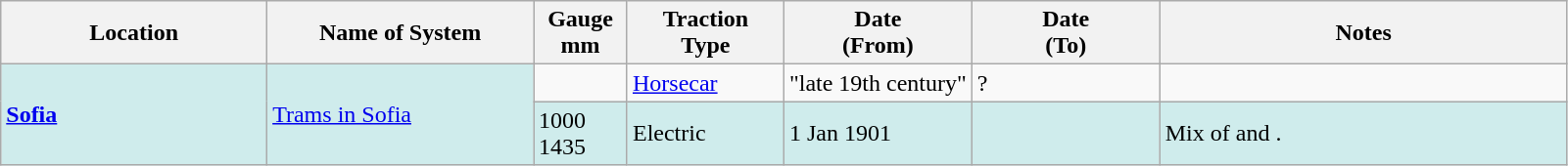<table class="wikitable">
<tr>
<th width=17%>Location</th>
<th width=17%>Name of System</th>
<th width=06%>Gauge <br>mm</th>
<th width=10%>Traction<br>Type</th>
<th width=12%>Date <br>(From)</th>
<th width=12%>Date <br>(To)</th>
<th width=30%>Notes</th>
</tr>
<tr>
<td style="background:#CFECEC" rowspan="2"><strong><a href='#'>Sofia</a></strong></td>
<td style="background:#CFECEC" rowspan="2"><a href='#'>Trams in Sofia</a></td>
<td></td>
<td><a href='#'>Horsecar</a></td>
<td>"late 19th century"</td>
<td>?</td>
<td></td>
</tr>
<tr style="background:#CFECEC">
<td>1000<br>1435</td>
<td>Electric</td>
<td>1 Jan 1901</td>
<td></td>
<td>Mix of  and .</td>
</tr>
</table>
